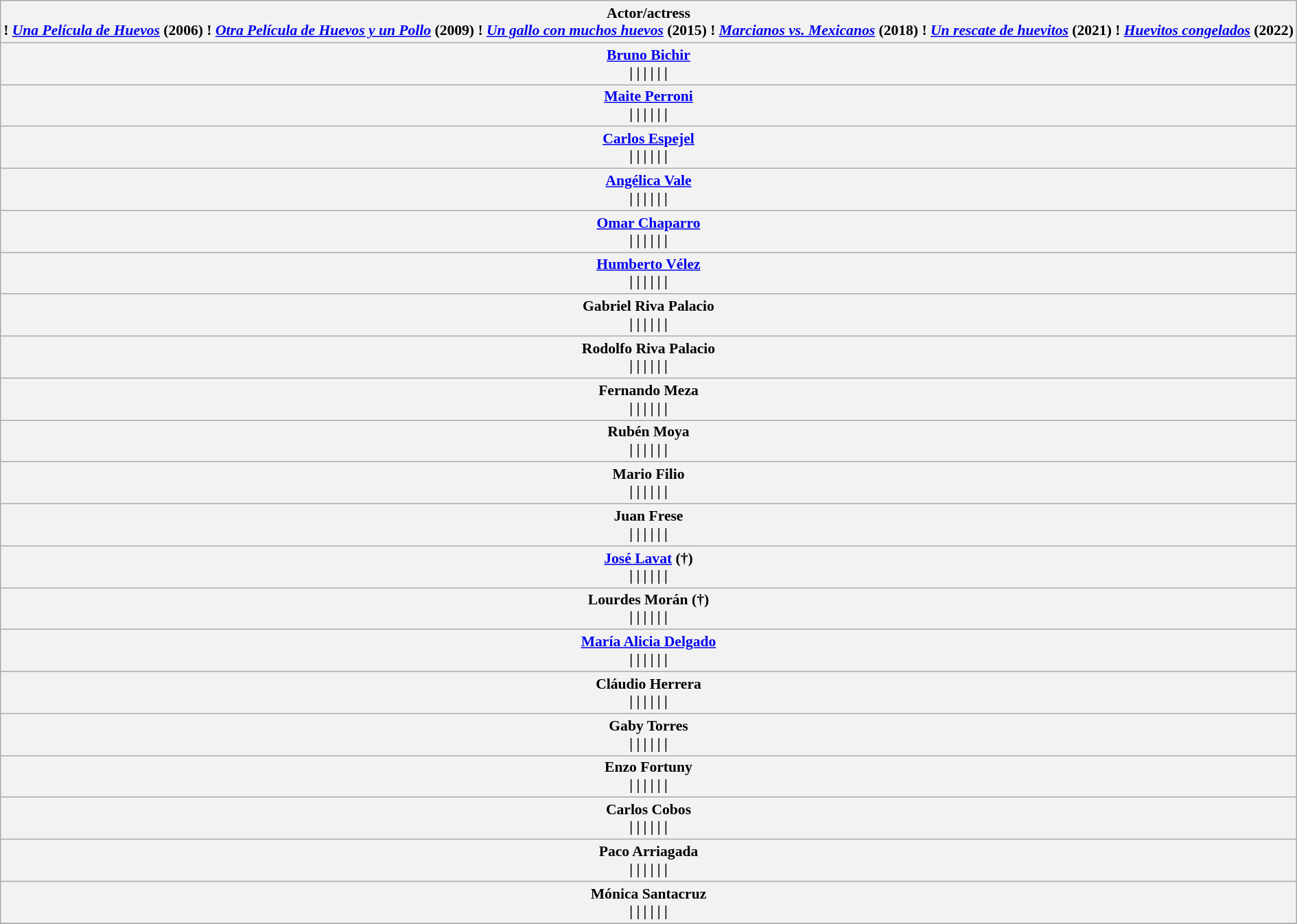<table class="wikitable" style="margin:1em auto; text-align:center;font-size:90%;">
<tr style="vertical-align:bottom;">
<th>Actor/actress<br> ! <em><a href='#'>Una Película de Huevos</a></em> (2006)
 ! <em><a href='#'>Otra Película de Huevos y un Pollo</a></em> (2009)
 ! <em><a href='#'>Un gallo con muchos huevos</a></em> (2015)
 ! <em><a href='#'>Marcianos vs. Mexicanos</a></em> (2018)
 ! <em><a href='#'>Un rescate de huevitos</a></em> (2021)
 ! <em><a href='#'>Huevitos congelados</a></em> (2022)</th>
</tr>
<tr>
<th><a href='#'>Bruno Bichir</a><br>|
|
|
|
|
|</th>
</tr>
<tr>
<th><a href='#'>Maite Perroni</a><br>|
|
|
|
|
|</th>
</tr>
<tr>
<th><a href='#'>Carlos Espejel</a><br>|
|
|
|
|
|</th>
</tr>
<tr>
<th><a href='#'>Angélica Vale</a><br>|
|
|
|
|
|</th>
</tr>
<tr>
<th><a href='#'>Omar Chaparro</a><br>|
|
|
|
|
|</th>
</tr>
<tr>
<th><a href='#'>Humberto Vélez</a><br>|
|
|
|
|
|</th>
</tr>
<tr>
<th>Gabriel Riva Palacio<br>|
|
|
|
|
|</th>
</tr>
<tr>
<th>Rodolfo Riva Palacio<br>|
|
|
|
|
|</th>
</tr>
<tr>
<th>Fernando Meza<br>|
|
|
|
|
|</th>
</tr>
<tr>
<th>Rubén Moya<br>|
|
|
|
|
|</th>
</tr>
<tr>
<th>Mario Filio<br>|
|
|
|
|
|</th>
</tr>
<tr>
<th>Juan Frese<br>|
|
|
|
|
|</th>
</tr>
<tr>
<th><a href='#'>José Lavat</a> (†)<br>|
|
|
|
|
|</th>
</tr>
<tr>
<th>Lourdes Morán (†)<br>|
|
|
|
|
|</th>
</tr>
<tr>
<th><a href='#'>María Alicia Delgado</a><br>|
|
|
|
|
|</th>
</tr>
<tr>
<th>Cláudio Herrera<br>|
|
|
|
|
|</th>
</tr>
<tr>
<th>Gaby Torres<br>|
|
|
|
|
|</th>
</tr>
<tr>
<th>Enzo Fortuny<br>|
|
|
|
|
|</th>
</tr>
<tr>
<th>Carlos Cobos<br>|
|
|
|
|
|</th>
</tr>
<tr>
<th>Paco Arriagada<br>|
|
|
|
|
|</th>
</tr>
<tr>
<th>Mónica Santacruz<br>|
|
|
|
|
|</th>
</tr>
<tr>
</tr>
</table>
